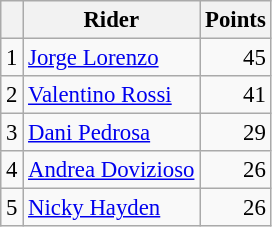<table class="wikitable" style="font-size: 95%;">
<tr>
<th></th>
<th>Rider</th>
<th>Points</th>
</tr>
<tr>
<td align=center>1</td>
<td> <a href='#'>Jorge Lorenzo</a></td>
<td align=right>45</td>
</tr>
<tr>
<td align=center>2</td>
<td> <a href='#'>Valentino Rossi</a></td>
<td align=right>41</td>
</tr>
<tr>
<td align=center>3</td>
<td> <a href='#'>Dani Pedrosa</a></td>
<td align=right>29</td>
</tr>
<tr>
<td align=center>4</td>
<td> <a href='#'>Andrea Dovizioso</a></td>
<td align=right>26</td>
</tr>
<tr>
<td align=center>5</td>
<td> <a href='#'>Nicky Hayden</a></td>
<td align=right>26</td>
</tr>
</table>
